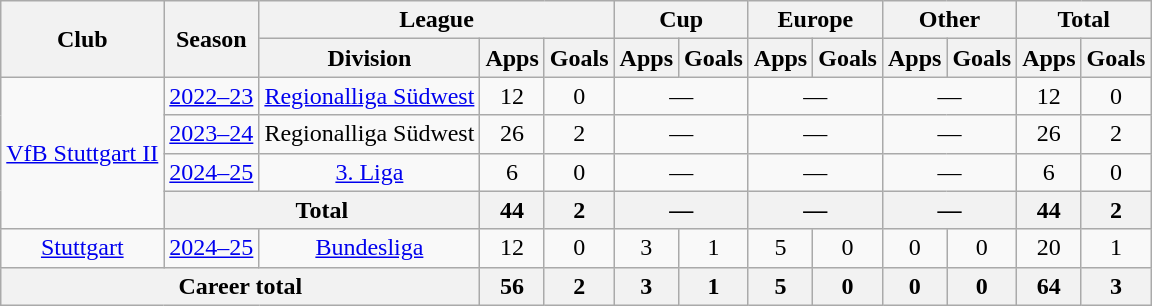<table class="wikitable" style="text-align:center">
<tr>
<th rowspan="2">Club</th>
<th rowspan="2">Season</th>
<th colspan="3">League</th>
<th colspan="2">Cup</th>
<th colspan="2">Europe</th>
<th colspan="2">Other</th>
<th colspan="2">Total</th>
</tr>
<tr>
<th>Division</th>
<th>Apps</th>
<th>Goals</th>
<th>Apps</th>
<th>Goals</th>
<th>Apps</th>
<th>Goals</th>
<th>Apps</th>
<th>Goals</th>
<th>Apps</th>
<th>Goals</th>
</tr>
<tr>
<td rowspan="4"><a href='#'>VfB Stuttgart II</a></td>
<td><a href='#'>2022–23</a></td>
<td><a href='#'>Regionalliga Südwest</a></td>
<td>12</td>
<td>0</td>
<td colspan="2">—</td>
<td colspan="2">—</td>
<td colspan="2">—</td>
<td>12</td>
<td>0</td>
</tr>
<tr>
<td><a href='#'>2023–24</a></td>
<td>Regionalliga Südwest</td>
<td>26</td>
<td>2</td>
<td colspan="2">—</td>
<td colspan="2">—</td>
<td colspan="2">—</td>
<td>26</td>
<td>2</td>
</tr>
<tr>
<td><a href='#'>2024–25</a></td>
<td><a href='#'>3. Liga</a></td>
<td>6</td>
<td>0</td>
<td colspan="2">—</td>
<td colspan="2">—</td>
<td colspan="2">—</td>
<td>6</td>
<td>0</td>
</tr>
<tr>
<th colspan="2">Total</th>
<th>44</th>
<th>2</th>
<th colspan="2">—</th>
<th colspan="2">—</th>
<th colspan="2">—</th>
<th>44</th>
<th>2</th>
</tr>
<tr>
<td><a href='#'>Stuttgart</a></td>
<td><a href='#'>2024–25</a></td>
<td><a href='#'>Bundesliga</a></td>
<td>12</td>
<td>0</td>
<td>3</td>
<td>1</td>
<td>5</td>
<td>0</td>
<td>0</td>
<td>0</td>
<td>20</td>
<td>1</td>
</tr>
<tr>
<th colspan="3">Career total</th>
<th>56</th>
<th>2</th>
<th>3</th>
<th>1</th>
<th>5</th>
<th>0</th>
<th>0</th>
<th>0</th>
<th>64</th>
<th>3</th>
</tr>
</table>
